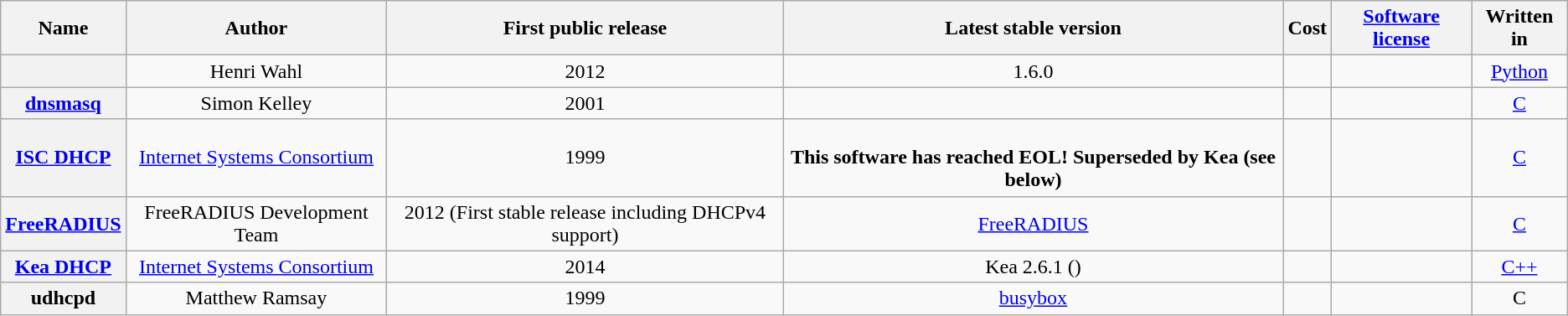<table class="sortable wikitable" style="text-align: center; width: auto;">
<tr>
<th>Name</th>
<th>Author</th>
<th>First public release</th>
<th>Latest stable version</th>
<th>Cost</th>
<th><a href='#'>Software license</a></th>
<th>Written in</th>
</tr>
<tr>
<th></th>
<td>Henri Wahl</td>
<td>2012</td>
<td>1.6.0<br></td>
<td></td>
<td></td>
<td><a href='#'>Python</a></td>
</tr>
<tr>
<th><a href='#'>dnsmasq</a></th>
<td>Simon Kelley</td>
<td>2001</td>
<td></td>
<td></td>
<td></td>
<td><a href='#'>C</a></td>
</tr>
<tr>
<th><a href='#'>ISC DHCP</a></th>
<td><a href='#'>Internet Systems Consortium</a></td>
<td>1999</td>
<td><br><strong>This software has reached EOL! Superseded by Kea (see below) </strong></td>
<td></td>
<td></td>
<td><a href='#'>C</a></td>
</tr>
<tr>
<th><a href='#'>FreeRADIUS</a></th>
<td>FreeRADIUS Development Team</td>
<td>2012 (First stable release including DHCPv4 support)</td>
<td><a href='#'>FreeRADIUS</a> </td>
<td></td>
<td></td>
<td><a href='#'>C</a></td>
</tr>
<tr>
<th><a href='#'>Kea DHCP</a></th>
<td><a href='#'>Internet Systems Consortium</a></td>
<td>2014</td>
<td>Kea 2.6.1   ()</td>
<td></td>
<td></td>
<td><a href='#'>C++</a></td>
</tr>
<tr>
<th>udhcpd</th>
<td>Matthew Ramsay</td>
<td>1999</td>
<td><a href='#'>busybox</a> </td>
<td></td>
<td></td>
<td>C</td>
</tr>
</table>
